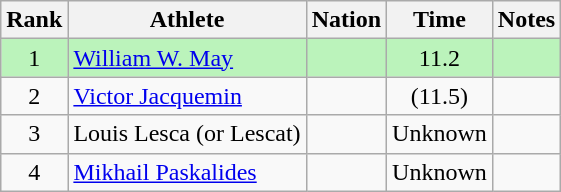<table class="wikitable sortable" style="text-align:center">
<tr>
<th>Rank</th>
<th>Athlete</th>
<th>Nation</th>
<th>Time</th>
<th>Notes</th>
</tr>
<tr style="background:#bbf3bb;">
<td>1</td>
<td align=left><a href='#'>William W. May</a></td>
<td align=left></td>
<td>11.2</td>
<td></td>
</tr>
<tr>
<td>2</td>
<td align=left><a href='#'>Victor Jacquemin</a></td>
<td align=left></td>
<td>(11.5)</td>
<td></td>
</tr>
<tr>
<td>3</td>
<td align=left>Louis Lesca (or Lescat)</td>
<td align=left></td>
<td>Unknown</td>
<td></td>
</tr>
<tr>
<td>4</td>
<td align=left><a href='#'>Mikhail Paskalides</a></td>
<td align=left></td>
<td>Unknown</td>
<td></td>
</tr>
</table>
